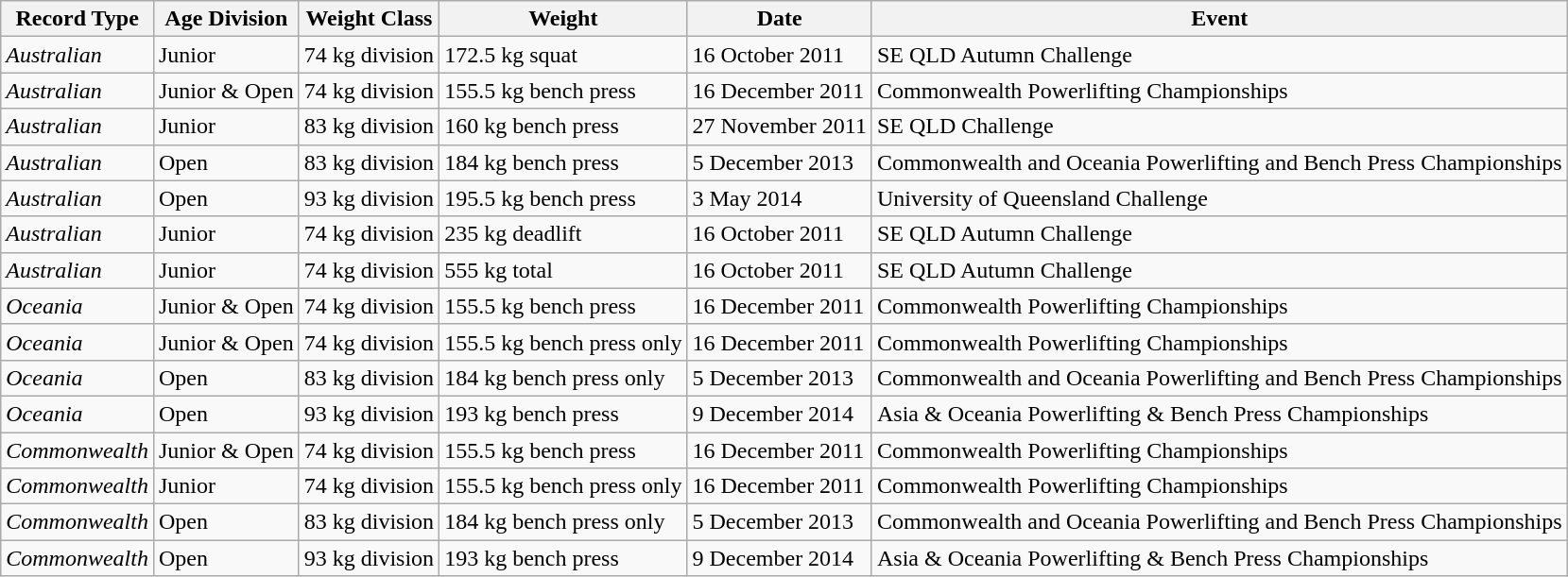<table class="wikitable">
<tr>
<th>Record Type</th>
<th>Age Division</th>
<th>Weight Class</th>
<th>Weight</th>
<th>Date</th>
<th>Event</th>
</tr>
<tr>
<td><em>Australian</em></td>
<td>Junior</td>
<td>74 kg division</td>
<td>172.5 kg squat</td>
<td>16 October 2011</td>
<td>SE QLD Autumn Challenge</td>
</tr>
<tr>
<td><em>Australian</em></td>
<td>Junior & Open</td>
<td>74 kg division</td>
<td>155.5 kg bench press</td>
<td>16 December 2011</td>
<td>Commonwealth Powerlifting Championships</td>
</tr>
<tr>
<td><em>Australian</em></td>
<td>Junior</td>
<td>83 kg division</td>
<td>160 kg bench press</td>
<td>27 November 2011</td>
<td>SE QLD Challenge</td>
</tr>
<tr>
<td><em>Australian</em></td>
<td>Open</td>
<td>83 kg division</td>
<td>184 kg bench press</td>
<td>5 December 2013</td>
<td>Commonwealth and Oceania Powerlifting and Bench Press Championships</td>
</tr>
<tr>
<td><em>Australian</em></td>
<td>Open</td>
<td>93 kg division</td>
<td>195.5 kg bench press</td>
<td>3 May 2014</td>
<td>University of Queensland Challenge</td>
</tr>
<tr>
<td><em>Australian</em></td>
<td>Junior</td>
<td>74 kg division</td>
<td>235 kg deadlift</td>
<td>16 October 2011</td>
<td>SE QLD Autumn Challenge</td>
</tr>
<tr>
<td><em>Australian</em></td>
<td>Junior</td>
<td>74 kg division</td>
<td>555 kg total</td>
<td>16 October 2011</td>
<td>SE QLD Autumn Challenge</td>
</tr>
<tr>
<td><em>Oceania</em></td>
<td>Junior & Open</td>
<td>74 kg division</td>
<td>155.5 kg bench press</td>
<td>16 December 2011</td>
<td>Commonwealth Powerlifting Championships</td>
</tr>
<tr>
<td><em>Oceania</em></td>
<td>Junior & Open</td>
<td>74 kg division</td>
<td>155.5 kg bench press only</td>
<td>16 December 2011</td>
<td>Commonwealth Powerlifting Championships</td>
</tr>
<tr>
<td><em>Oceania</em></td>
<td>Open</td>
<td>83 kg division</td>
<td>184 kg bench press only</td>
<td>5 December 2013</td>
<td>Commonwealth and Oceania Powerlifting and Bench Press Championships</td>
</tr>
<tr>
<td><em>Oceania</em></td>
<td>Open</td>
<td>93 kg division</td>
<td>193 kg bench press</td>
<td>9 December 2014</td>
<td>Asia & Oceania Powerlifting & Bench Press Championships</td>
</tr>
<tr>
<td><em>Commonwealth</em></td>
<td>Junior & Open</td>
<td>74 kg division</td>
<td>155.5 kg bench press</td>
<td>16 December 2011</td>
<td>Commonwealth Powerlifting Championships</td>
</tr>
<tr>
<td><em>Commonwealth</em></td>
<td>Junior</td>
<td>74 kg division</td>
<td>155.5 kg bench press only</td>
<td>16 December 2011</td>
<td>Commonwealth Powerlifting Championships</td>
</tr>
<tr>
<td><em>Commonwealth</em></td>
<td>Open</td>
<td>83 kg division</td>
<td>184 kg bench press only</td>
<td>5 December 2013</td>
<td>Commonwealth and Oceania Powerlifting and Bench Press Championships</td>
</tr>
<tr>
<td><em>Commonwealth</em></td>
<td>Open</td>
<td>93 kg division</td>
<td>193 kg bench press</td>
<td>9 December 2014</td>
<td>Asia & Oceania Powerlifting & Bench Press Championships</td>
</tr>
</table>
